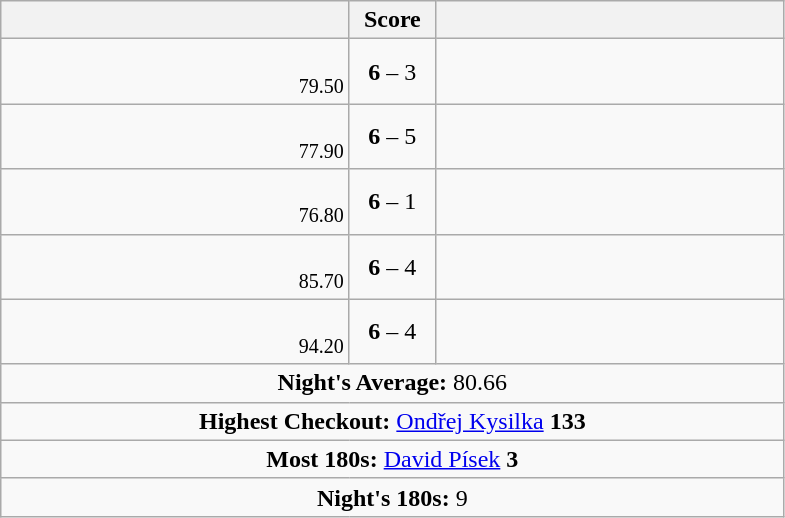<table class="wikitable" style="text-align:center">
<tr>
<th style="width:225px;"></th>
<th style="width:50px;">Score</th>
<th style="width:225px;"></th>
</tr>
<tr style="text-align:left;">
<td align=right> <br> <small><span>79.50</span></small></td>
<td align=center><strong>6</strong> – 3</td>
<td></td>
</tr>
<tr style="text-align:left;">
<td align=right> <br> <small><span>77.90</span></small></td>
<td align=center><strong>6</strong> – 5</td>
<td></td>
</tr>
<tr style="text-align:left;">
<td align=right> <br> <small><span>76.80</span></small></td>
<td align=center><strong>6</strong> – 1</td>
<td></td>
</tr>
<tr style="text-align:left;">
<td align=right> <br> <small><span>85.70</span></small></td>
<td align=center><strong>6</strong> – 4</td>
<td></td>
</tr>
<tr style="text-align:left;">
<td align=right> <br> <small><span>94.20</span></small></td>
<td align=center><strong>6</strong> – 4</td>
<td></td>
</tr>
<tr style="text-align:center;">
<td colspan="3"><strong>Night's Average:</strong> 80.66</td>
</tr>
<tr style="text-align:center;">
<td colspan="3"><strong>Highest Checkout:</strong>  <a href='#'>Ondřej Kysilka</a> <strong>133</strong></td>
</tr>
<tr style="text-align:center;">
<td colspan="3"><strong>Most 180s:</strong>   <a href='#'>David Písek</a> <strong>3</strong></td>
</tr>
<tr style="text-align:center;">
<td colspan="3"><strong>Night's 180s:</strong> 9</td>
</tr>
</table>
